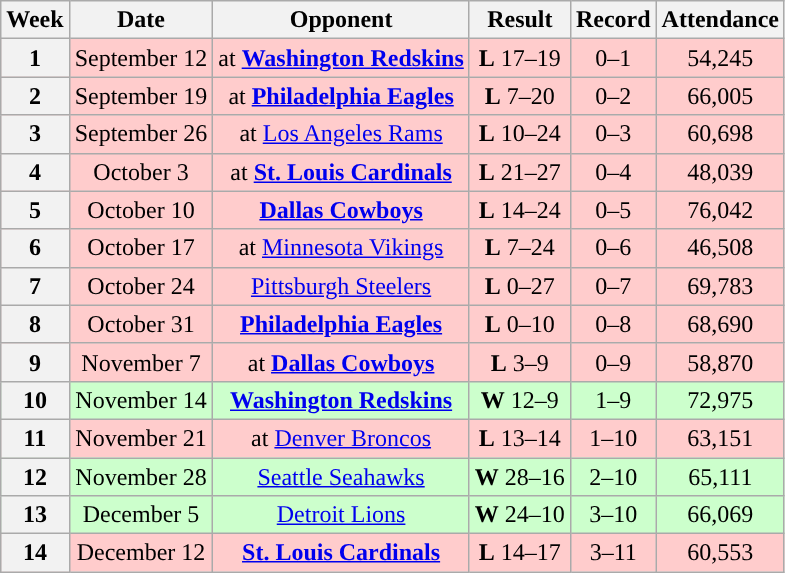<table class="wikitable" style="text-align:center">
<tr>
<th>Week</th>
<th>Date</th>
<th>Opponent</th>
<th>Result</th>
<th>Record</th>
<th>Attendance</th>
</tr>
<tr style="background:#fcc">
<th>1</th>
<td>September 12</td>
<td>at <strong><a href='#'>Washington Redskins</a></strong></td>
<td><strong>L</strong> 17–19</td>
<td>0–1</td>
<td>54,245</td>
</tr>
<tr style="background:#fcc">
<th>2</th>
<td>September 19</td>
<td>at <strong><a href='#'>Philadelphia Eagles</a></strong></td>
<td><strong>L</strong> 7–20</td>
<td>0–2</td>
<td>66,005</td>
</tr>
<tr style="background:#fcc">
<th>3</th>
<td>September 26</td>
<td>at <a href='#'>Los Angeles Rams</a></td>
<td><strong>L</strong> 10–24</td>
<td>0–3</td>
<td>60,698</td>
</tr>
<tr style="background:#fcc">
<th>4</th>
<td>October 3</td>
<td>at <strong><a href='#'>St. Louis Cardinals</a></strong></td>
<td><strong>L</strong> 21–27</td>
<td>0–4</td>
<td>48,039</td>
</tr>
<tr style="background:#fcc">
<th>5</th>
<td>October 10</td>
<td><strong><a href='#'>Dallas Cowboys</a></strong></td>
<td><strong>L</strong> 14–24</td>
<td>0–5</td>
<td>76,042</td>
</tr>
<tr style="background:#fcc">
<th>6</th>
<td>October 17</td>
<td>at <a href='#'>Minnesota Vikings</a></td>
<td><strong>L</strong> 7–24</td>
<td>0–6</td>
<td>46,508</td>
</tr>
<tr style="background:#fcc">
<th>7</th>
<td>October 24</td>
<td><a href='#'>Pittsburgh Steelers</a></td>
<td><strong>L</strong> 0–27</td>
<td>0–7</td>
<td>69,783</td>
</tr>
<tr style="background:#fcc">
<th>8</th>
<td>October 31</td>
<td><strong><a href='#'>Philadelphia Eagles</a></strong></td>
<td><strong>L</strong> 0–10</td>
<td>0–8</td>
<td>68,690</td>
</tr>
<tr style="background:#fcc">
<th>9</th>
<td>November 7</td>
<td>at <strong><a href='#'>Dallas Cowboys</a></strong></td>
<td><strong>L</strong> 3–9</td>
<td>0–9</td>
<td>58,870</td>
</tr>
<tr style="background:#cfc">
<th>10</th>
<td>November 14</td>
<td><strong><a href='#'>Washington Redskins</a></strong></td>
<td><strong>W</strong> 12–9</td>
<td>1–9</td>
<td>72,975</td>
</tr>
<tr style="background:#fcc">
<th>11</th>
<td>November 21</td>
<td>at <a href='#'>Denver Broncos</a></td>
<td><strong>L</strong> 13–14</td>
<td>1–10</td>
<td>63,151</td>
</tr>
<tr style="background:#cfc">
<th>12</th>
<td>November 28</td>
<td><a href='#'>Seattle Seahawks</a></td>
<td><strong>W</strong> 28–16</td>
<td>2–10</td>
<td>65,111</td>
</tr>
<tr style="background:#cfc">
<th>13</th>
<td>December 5</td>
<td><a href='#'>Detroit Lions</a></td>
<td><strong>W</strong> 24–10</td>
<td>3–10</td>
<td>66,069</td>
</tr>
<tr style="background:#fcc">
<th>14</th>
<td>December 12</td>
<td><strong><a href='#'>St. Louis Cardinals</a></strong></td>
<td><strong>L</strong> 14–17</td>
<td>3–11</td>
<td>60,553</td>
</tr>
</table>
